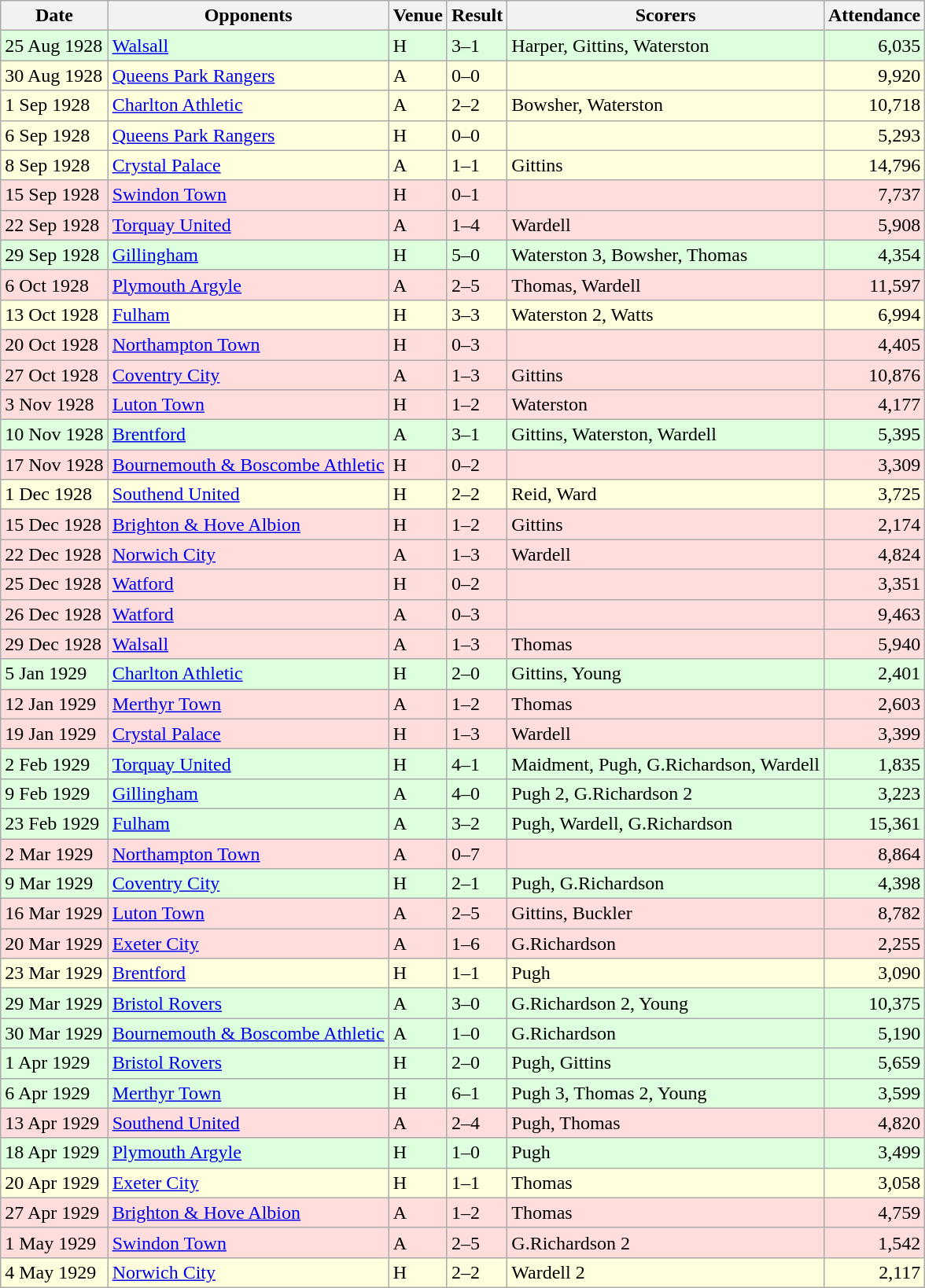<table class="wikitable sortable">
<tr>
<th>Date</th>
<th>Opponents</th>
<th>Venue</th>
<th>Result</th>
<th>Scorers</th>
<th>Attendance</th>
</tr>
<tr bgcolor="#ddffdd">
<td>25 Aug 1928</td>
<td><a href='#'>Walsall</a></td>
<td>H</td>
<td>3–1</td>
<td>Harper, Gittins, Waterston</td>
<td align="right">6,035</td>
</tr>
<tr bgcolor="#ffffdd">
<td>30 Aug 1928</td>
<td><a href='#'>Queens Park Rangers</a></td>
<td>A</td>
<td>0–0</td>
<td></td>
<td align="right">9,920</td>
</tr>
<tr bgcolor="#ffffdd">
<td>1 Sep 1928</td>
<td><a href='#'>Charlton Athletic</a></td>
<td>A</td>
<td>2–2</td>
<td>Bowsher, Waterston</td>
<td align="right">10,718</td>
</tr>
<tr bgcolor="#ffffdd">
<td>6 Sep 1928</td>
<td><a href='#'>Queens Park Rangers</a></td>
<td>H</td>
<td>0–0</td>
<td></td>
<td align="right">5,293</td>
</tr>
<tr bgcolor="#ffffdd">
<td>8 Sep 1928</td>
<td><a href='#'>Crystal Palace</a></td>
<td>A</td>
<td>1–1</td>
<td>Gittins</td>
<td align="right">14,796</td>
</tr>
<tr bgcolor="#ffdddd">
<td>15 Sep 1928</td>
<td><a href='#'>Swindon Town</a></td>
<td>H</td>
<td>0–1</td>
<td></td>
<td align="right">7,737</td>
</tr>
<tr bgcolor="#ffdddd">
<td>22 Sep 1928</td>
<td><a href='#'>Torquay United</a></td>
<td>A</td>
<td>1–4</td>
<td>Wardell</td>
<td align="right">5,908</td>
</tr>
<tr bgcolor="#ddffdd">
<td>29 Sep 1928</td>
<td><a href='#'>Gillingham</a></td>
<td>H</td>
<td>5–0</td>
<td>Waterston 3, Bowsher, Thomas</td>
<td align="right">4,354</td>
</tr>
<tr bgcolor="#ffdddd">
<td>6 Oct 1928</td>
<td><a href='#'>Plymouth Argyle</a></td>
<td>A</td>
<td>2–5</td>
<td>Thomas, Wardell</td>
<td align="right">11,597</td>
</tr>
<tr bgcolor="#ffffdd">
<td>13 Oct 1928</td>
<td><a href='#'>Fulham</a></td>
<td>H</td>
<td>3–3</td>
<td>Waterston 2, Watts</td>
<td align="right">6,994</td>
</tr>
<tr bgcolor="#ffdddd">
<td>20 Oct 1928</td>
<td><a href='#'>Northampton Town</a></td>
<td>H</td>
<td>0–3</td>
<td></td>
<td align="right">4,405</td>
</tr>
<tr bgcolor="#ffdddd">
<td>27 Oct 1928</td>
<td><a href='#'>Coventry City</a></td>
<td>A</td>
<td>1–3</td>
<td>Gittins</td>
<td align="right">10,876</td>
</tr>
<tr bgcolor="#ffdddd">
<td>3 Nov 1928</td>
<td><a href='#'>Luton Town</a></td>
<td>H</td>
<td>1–2</td>
<td>Waterston</td>
<td align="right">4,177</td>
</tr>
<tr bgcolor="#ddffdd">
<td>10 Nov 1928</td>
<td><a href='#'>Brentford</a></td>
<td>A</td>
<td>3–1</td>
<td>Gittins, Waterston, Wardell</td>
<td align="right">5,395</td>
</tr>
<tr bgcolor="#ffdddd">
<td>17 Nov 1928</td>
<td><a href='#'>Bournemouth & Boscombe Athletic</a></td>
<td>H</td>
<td>0–2</td>
<td></td>
<td align="right">3,309</td>
</tr>
<tr bgcolor="#ffffdd">
<td>1 Dec 1928</td>
<td><a href='#'>Southend United</a></td>
<td>H</td>
<td>2–2</td>
<td>Reid, Ward</td>
<td align="right">3,725</td>
</tr>
<tr bgcolor="#ffdddd">
<td>15 Dec 1928</td>
<td><a href='#'>Brighton & Hove Albion</a></td>
<td>H</td>
<td>1–2</td>
<td>Gittins</td>
<td align="right">2,174</td>
</tr>
<tr bgcolor="#ffdddd">
<td>22 Dec 1928</td>
<td><a href='#'>Norwich City</a></td>
<td>A</td>
<td>1–3</td>
<td>Wardell</td>
<td align="right">4,824</td>
</tr>
<tr bgcolor="#ffdddd">
<td>25 Dec 1928</td>
<td><a href='#'>Watford</a></td>
<td>H</td>
<td>0–2</td>
<td></td>
<td align="right">3,351</td>
</tr>
<tr bgcolor="#ffdddd">
<td>26 Dec 1928</td>
<td><a href='#'>Watford</a></td>
<td>A</td>
<td>0–3</td>
<td></td>
<td align="right">9,463</td>
</tr>
<tr bgcolor="#ffdddd">
<td>29 Dec 1928</td>
<td><a href='#'>Walsall</a></td>
<td>A</td>
<td>1–3</td>
<td>Thomas</td>
<td align="right">5,940</td>
</tr>
<tr bgcolor="#ddffdd">
<td>5 Jan 1929</td>
<td><a href='#'>Charlton Athletic</a></td>
<td>H</td>
<td>2–0</td>
<td>Gittins, Young</td>
<td align="right">2,401</td>
</tr>
<tr bgcolor="#ffdddd">
<td>12 Jan 1929</td>
<td><a href='#'>Merthyr Town</a></td>
<td>A</td>
<td>1–2</td>
<td>Thomas</td>
<td align="right">2,603</td>
</tr>
<tr bgcolor="#ffdddd">
<td>19 Jan 1929</td>
<td><a href='#'>Crystal Palace</a></td>
<td>H</td>
<td>1–3</td>
<td>Wardell</td>
<td align="right">3,399</td>
</tr>
<tr bgcolor="#ddffdd">
<td>2 Feb 1929</td>
<td><a href='#'>Torquay United</a></td>
<td>H</td>
<td>4–1</td>
<td>Maidment, Pugh, G.Richardson, Wardell</td>
<td align="right">1,835</td>
</tr>
<tr bgcolor="#ddffdd">
<td>9 Feb 1929</td>
<td><a href='#'>Gillingham</a></td>
<td>A</td>
<td>4–0</td>
<td>Pugh 2, G.Richardson 2</td>
<td align="right">3,223</td>
</tr>
<tr bgcolor="#ddffdd">
<td>23 Feb 1929</td>
<td><a href='#'>Fulham</a></td>
<td>A</td>
<td>3–2</td>
<td>Pugh, Wardell, G.Richardson</td>
<td align="right">15,361</td>
</tr>
<tr bgcolor="#ffdddd">
<td>2 Mar 1929</td>
<td><a href='#'>Northampton Town</a></td>
<td>A</td>
<td>0–7</td>
<td></td>
<td align="right">8,864</td>
</tr>
<tr bgcolor="#ddffdd">
<td>9 Mar 1929</td>
<td><a href='#'>Coventry City</a></td>
<td>H</td>
<td>2–1</td>
<td>Pugh, G.Richardson</td>
<td align="right">4,398</td>
</tr>
<tr bgcolor="#ffdddd">
<td>16 Mar 1929</td>
<td><a href='#'>Luton Town</a></td>
<td>A</td>
<td>2–5</td>
<td>Gittins, Buckler</td>
<td align="right">8,782</td>
</tr>
<tr bgcolor="#ffdddd">
<td>20 Mar 1929</td>
<td><a href='#'>Exeter City</a></td>
<td>A</td>
<td>1–6</td>
<td>G.Richardson</td>
<td align="right">2,255</td>
</tr>
<tr bgcolor="#ffffdd">
<td>23 Mar 1929</td>
<td><a href='#'>Brentford</a></td>
<td>H</td>
<td>1–1</td>
<td>Pugh</td>
<td align="right">3,090</td>
</tr>
<tr bgcolor="#ddffdd">
<td>29 Mar 1929</td>
<td><a href='#'>Bristol Rovers</a></td>
<td>A</td>
<td>3–0</td>
<td>G.Richardson 2, Young</td>
<td align="right">10,375</td>
</tr>
<tr bgcolor="#ddffdd">
<td>30 Mar 1929</td>
<td><a href='#'>Bournemouth & Boscombe Athletic</a></td>
<td>A</td>
<td>1–0</td>
<td>G.Richardson</td>
<td align="right">5,190</td>
</tr>
<tr bgcolor="#ddffdd">
<td>1 Apr 1929</td>
<td><a href='#'>Bristol Rovers</a></td>
<td>H</td>
<td>2–0</td>
<td>Pugh, Gittins</td>
<td align="right">5,659</td>
</tr>
<tr bgcolor="#ddffdd">
<td>6 Apr 1929</td>
<td><a href='#'>Merthyr Town</a></td>
<td>H</td>
<td>6–1</td>
<td>Pugh 3, Thomas 2, Young</td>
<td align="right">3,599</td>
</tr>
<tr bgcolor="#ffdddd">
<td>13 Apr 1929</td>
<td><a href='#'>Southend United</a></td>
<td>A</td>
<td>2–4</td>
<td>Pugh, Thomas</td>
<td align="right">4,820</td>
</tr>
<tr bgcolor="#ddffdd">
<td>18 Apr 1929</td>
<td><a href='#'>Plymouth Argyle</a></td>
<td>H</td>
<td>1–0</td>
<td>Pugh</td>
<td align="right">3,499</td>
</tr>
<tr bgcolor="#ffffdd">
<td>20 Apr 1929</td>
<td><a href='#'>Exeter City</a></td>
<td>H</td>
<td>1–1</td>
<td>Thomas</td>
<td align="right">3,058</td>
</tr>
<tr bgcolor="#ffdddd">
<td>27 Apr 1929</td>
<td><a href='#'>Brighton & Hove Albion</a></td>
<td>A</td>
<td>1–2</td>
<td>Thomas</td>
<td align="right">4,759</td>
</tr>
<tr bgcolor="#ffdddd">
<td>1 May 1929</td>
<td><a href='#'>Swindon Town</a></td>
<td>A</td>
<td>2–5</td>
<td>G.Richardson 2</td>
<td align="right">1,542</td>
</tr>
<tr bgcolor="#ffffdd">
<td>4 May 1929</td>
<td><a href='#'>Norwich City</a></td>
<td>H</td>
<td>2–2</td>
<td>Wardell 2</td>
<td align="right">2,117</td>
</tr>
</table>
